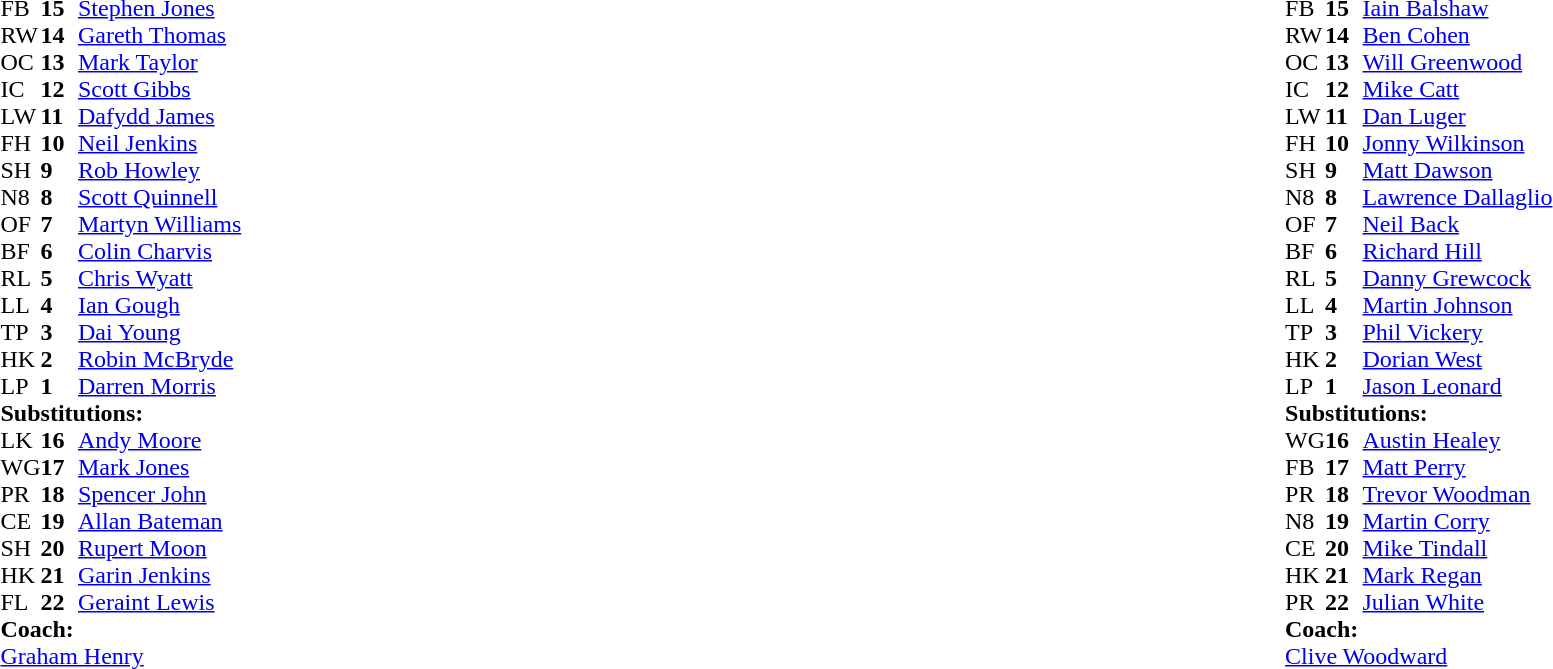<table width="100%">
<tr>
<td style="vertical-align:top" width="50%"><br><table cellspacing="0" cellpadding="0">
<tr>
<th width="25"></th>
<th width="25"></th>
</tr>
<tr>
<td>FB</td>
<td><strong>15</strong></td>
<td><a href='#'>Stephen Jones</a></td>
</tr>
<tr>
<td>RW</td>
<td><strong>14</strong></td>
<td><a href='#'>Gareth Thomas</a></td>
<td></td>
<td></td>
</tr>
<tr>
<td>OC</td>
<td><strong>13</strong></td>
<td><a href='#'>Mark Taylor</a></td>
<td></td>
<td></td>
</tr>
<tr>
<td>IC</td>
<td><strong>12</strong></td>
<td><a href='#'>Scott Gibbs</a></td>
</tr>
<tr>
<td>LW</td>
<td><strong>11</strong></td>
<td><a href='#'>Dafydd James</a></td>
</tr>
<tr>
<td>FH</td>
<td><strong>10</strong></td>
<td><a href='#'>Neil Jenkins</a></td>
</tr>
<tr>
<td>SH</td>
<td><strong>9</strong></td>
<td><a href='#'>Rob Howley</a></td>
<td></td>
<td></td>
</tr>
<tr>
<td>N8</td>
<td><strong>8</strong></td>
<td><a href='#'>Scott Quinnell</a></td>
</tr>
<tr>
<td>OF</td>
<td><strong>7</strong></td>
<td><a href='#'>Martyn Williams</a></td>
</tr>
<tr>
<td>BF</td>
<td><strong>6</strong></td>
<td><a href='#'>Colin Charvis</a></td>
</tr>
<tr>
<td>RL</td>
<td><strong>5</strong></td>
<td><a href='#'>Chris Wyatt</a></td>
<td></td>
<td></td>
</tr>
<tr>
<td>LL</td>
<td><strong>4</strong></td>
<td><a href='#'>Ian Gough</a></td>
</tr>
<tr>
<td>TP</td>
<td><strong>3</strong></td>
<td><a href='#'>Dai Young</a></td>
</tr>
<tr>
<td>HK</td>
<td><strong>2</strong></td>
<td><a href='#'>Robin McBryde</a></td>
</tr>
<tr>
<td>LP</td>
<td><strong>1</strong></td>
<td><a href='#'>Darren Morris</a></td>
<td></td>
<td></td>
</tr>
<tr>
<td colspan="3"><strong>Substitutions:</strong></td>
</tr>
<tr>
<td>LK</td>
<td><strong>16</strong></td>
<td><a href='#'>Andy Moore</a></td>
<td></td>
<td></td>
</tr>
<tr>
<td>WG</td>
<td><strong>17</strong></td>
<td><a href='#'>Mark Jones</a></td>
<td></td>
<td></td>
</tr>
<tr>
<td>PR</td>
<td><strong>18</strong></td>
<td><a href='#'>Spencer John</a></td>
<td></td>
<td></td>
</tr>
<tr>
<td>CE</td>
<td><strong>19</strong></td>
<td><a href='#'>Allan Bateman</a></td>
<td></td>
<td></td>
</tr>
<tr>
<td>SH</td>
<td><strong>20</strong></td>
<td><a href='#'>Rupert Moon</a></td>
<td></td>
<td></td>
</tr>
<tr>
<td>HK</td>
<td><strong>21</strong></td>
<td><a href='#'>Garin Jenkins</a></td>
</tr>
<tr>
<td>FL</td>
<td><strong>22</strong></td>
<td><a href='#'>Geraint Lewis</a></td>
</tr>
<tr>
<td colspan="3"><strong>Coach:</strong></td>
</tr>
<tr>
<td colspan="3"><a href='#'>Graham Henry</a></td>
</tr>
</table>
</td>
<td style="vertical-align:top"></td>
<td style="vertical-align:top" width="50%"><br><table cellspacing="0" cellpadding="0" align="center">
<tr>
<th width="25"></th>
<th width="25"></th>
</tr>
<tr>
<td>FB</td>
<td><strong>15</strong></td>
<td><a href='#'>Iain Balshaw</a></td>
<td></td>
<td></td>
</tr>
<tr>
<td>RW</td>
<td><strong>14</strong></td>
<td><a href='#'>Ben Cohen</a></td>
</tr>
<tr>
<td>OC</td>
<td><strong>13</strong></td>
<td><a href='#'>Will Greenwood</a></td>
</tr>
<tr>
<td>IC</td>
<td><strong>12</strong></td>
<td><a href='#'>Mike Catt</a></td>
<td></td>
<td></td>
</tr>
<tr>
<td>LW</td>
<td><strong>11</strong></td>
<td><a href='#'>Dan Luger</a></td>
<td></td>
<td></td>
</tr>
<tr>
<td>FH</td>
<td><strong>10</strong></td>
<td><a href='#'>Jonny Wilkinson</a></td>
</tr>
<tr>
<td>SH</td>
<td><strong>9</strong></td>
<td><a href='#'>Matt Dawson</a></td>
</tr>
<tr>
<td>N8</td>
<td><strong>8</strong></td>
<td><a href='#'>Lawrence Dallaglio</a></td>
<td></td>
<td></td>
</tr>
<tr>
<td>OF</td>
<td><strong>7</strong></td>
<td><a href='#'>Neil Back</a></td>
</tr>
<tr>
<td>BF</td>
<td><strong>6</strong></td>
<td><a href='#'>Richard Hill</a></td>
</tr>
<tr>
<td>RL</td>
<td><strong>5</strong></td>
<td><a href='#'>Danny Grewcock</a></td>
</tr>
<tr>
<td>LL</td>
<td><strong>4</strong></td>
<td><a href='#'>Martin Johnson</a></td>
</tr>
<tr>
<td>TP</td>
<td><strong>3</strong></td>
<td><a href='#'>Phil Vickery</a></td>
</tr>
<tr>
<td>HK</td>
<td><strong>2</strong></td>
<td><a href='#'>Dorian West</a></td>
</tr>
<tr>
<td>LP</td>
<td><strong>1</strong></td>
<td><a href='#'>Jason Leonard</a></td>
<td></td>
<td></td>
</tr>
<tr>
<td colspan="3"><strong>Substitutions:</strong></td>
</tr>
<tr>
<td>WG</td>
<td><strong>16</strong></td>
<td><a href='#'>Austin Healey</a></td>
<td></td>
<td></td>
</tr>
<tr>
<td>FB</td>
<td><strong>17</strong></td>
<td><a href='#'>Matt Perry</a></td>
<td></td>
<td></td>
</tr>
<tr>
<td>PR</td>
<td><strong>18</strong></td>
<td><a href='#'>Trevor Woodman</a></td>
<td></td>
<td></td>
</tr>
<tr>
<td>N8</td>
<td><strong>19</strong></td>
<td><a href='#'>Martin Corry</a></td>
<td></td>
<td></td>
</tr>
<tr>
<td>CE</td>
<td><strong>20</strong></td>
<td><a href='#'>Mike Tindall</a></td>
<td></td>
<td></td>
</tr>
<tr>
<td>HK</td>
<td><strong>21</strong></td>
<td><a href='#'>Mark Regan</a></td>
</tr>
<tr>
<td>PR</td>
<td><strong>22</strong></td>
<td><a href='#'>Julian White</a></td>
</tr>
<tr>
<td colspan="3"><strong>Coach:</strong></td>
</tr>
<tr>
<td colspan="3"><a href='#'>Clive Woodward</a></td>
</tr>
</table>
</td>
</tr>
</table>
